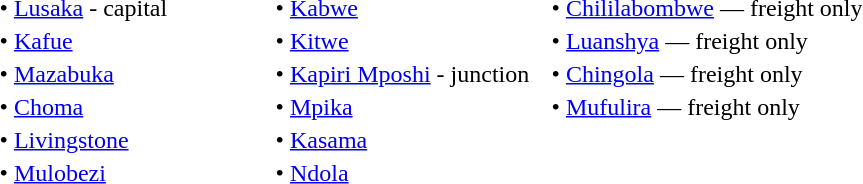<table>
<tr>
<td width="180">• <a href='#'>Lusaka</a> - capital</td>
<td width="180">• <a href='#'>Kabwe</a></td>
<td>• <a href='#'>Chililabombwe</a> — freight only</td>
</tr>
<tr>
<td>• <a href='#'>Kafue</a></td>
<td>• <a href='#'>Kitwe</a></td>
<td>• <a href='#'>Luanshya</a> — freight only</td>
</tr>
<tr>
<td>• <a href='#'>Mazabuka</a></td>
<td>• <a href='#'>Kapiri Mposhi</a> - junction</td>
<td>• <a href='#'>Chingola</a> — freight only</td>
</tr>
<tr>
<td>• <a href='#'>Choma</a></td>
<td>• <a href='#'>Mpika</a></td>
<td>• <a href='#'>Mufulira</a> — freight only</td>
</tr>
<tr>
<td>• <a href='#'>Livingstone</a></td>
<td>• <a href='#'>Kasama</a></td>
<td></td>
</tr>
<tr>
<td>• <a href='#'>Mulobezi</a></td>
<td>• <a href='#'>Ndola</a></td>
<td></td>
</tr>
</table>
